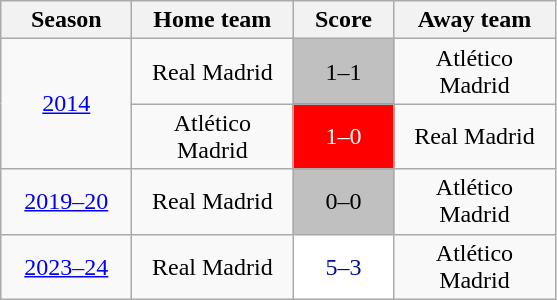<table class="wikitable">
<tr>
<th width=80>Season</th>
<th width=100>Home team</th>
<th width=60>Score</th>
<th width=100>Away team</th>
</tr>
<tr>
<td rowspan=2 align="center"><a href='#'>2014</a></td>
<td align="center">Real Madrid</td>
<td align="center" style="background:silver; color:#000000">1–1</td>
<td align="center">Atlético Madrid</td>
</tr>
<tr>
<td align="center">Atlético Madrid</td>
<td align="center" style="background:#FF0000; color:#fff">1–0</td>
<td align="center">Real Madrid</td>
</tr>
<tr>
<td align="center"><a href='#'>2019–20</a></td>
<td align="center">Real Madrid</td>
<td align="center" style="background:silver; color:#000000">0–0</td>
<td align="center">Atlético Madrid</td>
</tr>
<tr>
<td align="center"><a href='#'>2023–24</a></td>
<td align="center">Real Madrid</td>
<td align="center" style="background:#fff; color:#000c99">5–3</td>
<td align="center">Atlético Madrid</td>
</tr>
</table>
